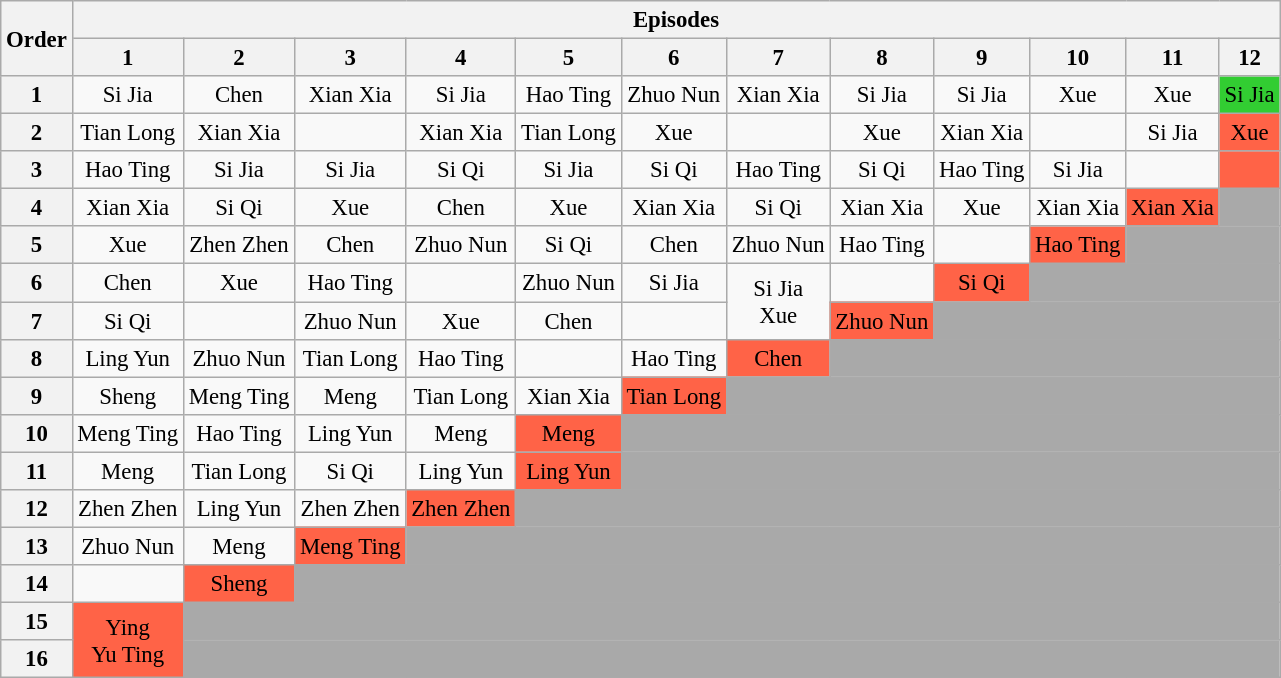<table class="wikitable" style="text-align:center; font-size:95%">
<tr>
<th rowspan=2>Order</th>
<th colspan=12>Episodes</th>
</tr>
<tr>
<th>1</th>
<th>2</th>
<th>3</th>
<th>4</th>
<th>5</th>
<th>6</th>
<th>7</th>
<th>8</th>
<th>9</th>
<th>10</th>
<th>11</th>
<th>12</th>
</tr>
<tr>
<th>1</th>
<td>Si Jia</td>
<td>Chen</td>
<td>Xian Xia</td>
<td>Si Jia</td>
<td>Hao Ting</td>
<td>Zhuo Nun</td>
<td>Xian Xia</td>
<td>Si Jia</td>
<td>Si Jia</td>
<td>Xue</td>
<td>Xue</td>
<td style="background:limegreen;">Si Jia</td>
</tr>
<tr>
<th>2</th>
<td>Tian Long</td>
<td>Xian Xia</td>
<td></td>
<td>Xian Xia</td>
<td>Tian Long</td>
<td>Xue</td>
<td></td>
<td>Xue</td>
<td>Xian Xia</td>
<td></td>
<td>Si Jia</td>
<td style="background:tomato;">Xue</td>
</tr>
<tr>
<th>3</th>
<td>Hao Ting</td>
<td>Si Jia</td>
<td>Si Jia</td>
<td>Si Qi</td>
<td>Si Jia</td>
<td>Si Qi</td>
<td>Hao Ting</td>
<td>Si Qi</td>
<td>Hao Ting</td>
<td>Si Jia</td>
<td></td>
<td style="background:tomato;"></td>
</tr>
<tr>
<th>4</th>
<td>Xian Xia</td>
<td>Si Qi</td>
<td>Xue</td>
<td>Chen</td>
<td>Xue</td>
<td>Xian Xia</td>
<td>Si Qi</td>
<td>Xian Xia</td>
<td>Xue</td>
<td>Xian Xia</td>
<td style="background:tomato;">Xian Xia</td>
<td style="background:darkgray;" colspan=1></td>
</tr>
<tr>
<th>5</th>
<td>Xue</td>
<td>Zhen Zhen</td>
<td>Chen</td>
<td>Zhuo Nun</td>
<td>Si Qi</td>
<td>Chen</td>
<td>Zhuo Nun</td>
<td>Hao Ting</td>
<td></td>
<td style="background:tomato;">Hao Ting</td>
<td style="background:darkgray;" colspan=2></td>
</tr>
<tr>
<th>6</th>
<td>Chen</td>
<td>Xue</td>
<td>Hao Ting</td>
<td></td>
<td>Zhuo Nun</td>
<td>Si Jia</td>
<td rowspan="2">Si Jia<br>Xue</td>
<td></td>
<td style="background:tomato;">Si Qi</td>
<td style="background:darkgray;" colspan=3></td>
</tr>
<tr>
<th>7</th>
<td>Si Qi</td>
<td></td>
<td>Zhuo Nun</td>
<td>Xue</td>
<td>Chen</td>
<td></td>
<td style="background:tomato;">Zhuo Nun</td>
<td style="background:darkgray;" colspan=4></td>
</tr>
<tr>
<th>8</th>
<td>Ling Yun</td>
<td>Zhuo Nun</td>
<td>Tian Long</td>
<td>Hao Ting</td>
<td></td>
<td>Hao Ting</td>
<td style="background:tomato;">Chen</td>
<td style="background:darkgray;" colspan=5></td>
</tr>
<tr>
<th>9</th>
<td>Sheng</td>
<td>Meng Ting</td>
<td>Meng</td>
<td>Tian Long</td>
<td>Xian Xia</td>
<td style="background:tomato;">Tian Long</td>
<td style="background:darkgray;" colspan=6></td>
</tr>
<tr>
<th>10</th>
<td>Meng Ting</td>
<td>Hao Ting</td>
<td>Ling Yun</td>
<td>Meng</td>
<td style="background:tomato;">Meng</td>
<td style="background:darkgray;" colspan=7></td>
</tr>
<tr>
<th>11</th>
<td>Meng</td>
<td>Tian Long</td>
<td>Si Qi</td>
<td>Ling Yun</td>
<td style="background:tomato;">Ling Yun</td>
<td style="background:darkgray;" colspan=7></td>
</tr>
<tr>
<th>12</th>
<td>Zhen Zhen</td>
<td>Ling Yun</td>
<td>Zhen Zhen</td>
<td style="background:tomato;">Zhen Zhen</td>
<td style="background:darkgray;" colspan=8></td>
</tr>
<tr>
<th>13</th>
<td>Zhuo Nun</td>
<td>Meng</td>
<td style="background:tomato;">Meng Ting</td>
<td style="background:darkgray;" colspan=9></td>
</tr>
<tr>
<th>14</th>
<td></td>
<td style="background:tomato;">Sheng</td>
<td style="background:darkgray;" colspan=10></td>
</tr>
<tr>
<th>15</th>
<td rowspan="2" style="background:tomato;">Ying<br>Yu Ting</td>
<td style="background:darkgray;" colspan=11></td>
</tr>
<tr>
<th>16</th>
<td style="background:darkgray;" colspan=11></td>
</tr>
</table>
